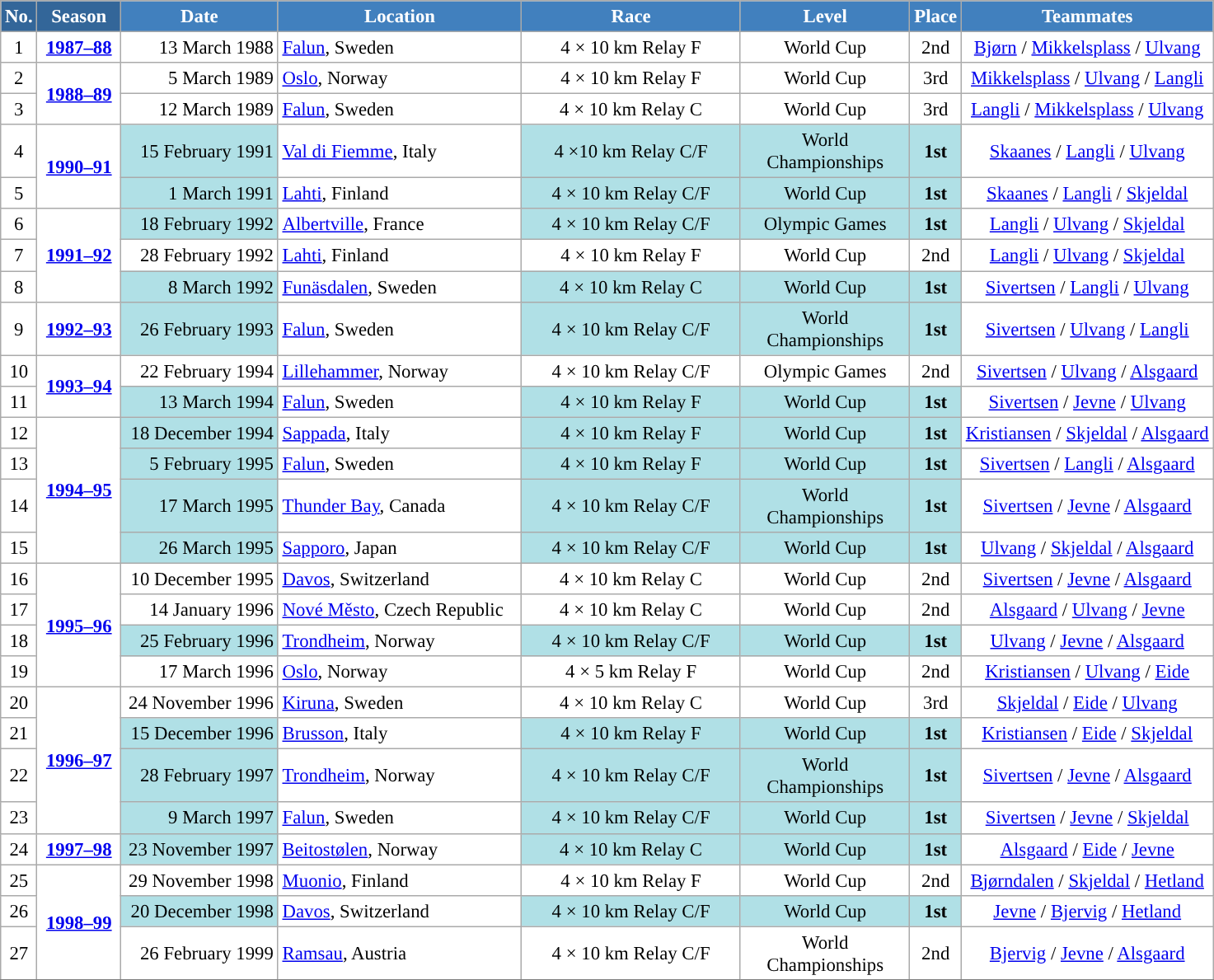<table class="wikitable sortable" style="font-size:95%; text-align:center; border:grey solid 1px; border-collapse:collapse; background:#ffffff;">
<tr style="background:#efefef;">
<th style="background-color:#369; color:white;">No.</th>
<th style="background-color:#369; color:white;">Season</th>
<th style="background-color:#4180be; color:white; width:120px;">Date</th>
<th style="background-color:#4180be; color:white; width:190px;">Location</th>
<th style="background-color:#4180be; color:white; width:170px;">Race</th>
<th style="background-color:#4180be; color:white; width:130px;">Level</th>
<th style="background-color:#4180be; color:white;">Place</th>
<th style="background-color:#4180be; color:white;">Teammates</th>
</tr>
<tr>
<td align=center>1</td>
<td rowspan=1 align=center><strong> <a href='#'>1987–88</a> </strong></td>
<td align=right>13 March 1988</td>
<td align=left> <a href='#'>Falun</a>, Sweden</td>
<td>4 × 10 km Relay F</td>
<td>World Cup</td>
<td>2nd</td>
<td><a href='#'>Bjørn</a> / <a href='#'>Mikkelsplass</a> / <a href='#'>Ulvang</a></td>
</tr>
<tr>
<td align=center>2</td>
<td rowspan=2 align=center><strong> <a href='#'>1988–89</a> </strong></td>
<td align=right>5 March 1989</td>
<td align=left> <a href='#'>Oslo</a>, Norway</td>
<td>4 × 10 km Relay F</td>
<td>World Cup</td>
<td>3rd</td>
<td><a href='#'>Mikkelsplass</a> / <a href='#'>Ulvang</a> / <a href='#'>Langli</a></td>
</tr>
<tr>
<td align=center>3</td>
<td align=right>12 March 1989</td>
<td align=left> <a href='#'>Falun</a>, Sweden</td>
<td>4 × 10 km Relay C</td>
<td>World Cup</td>
<td>3rd</td>
<td><a href='#'>Langli</a> / <a href='#'>Mikkelsplass</a> / <a href='#'>Ulvang</a></td>
</tr>
<tr>
<td align=center>4</td>
<td rowspan=2 align=center><strong><a href='#'>1990–91</a></strong></td>
<td bgcolor="#BOEOE6" align=right>15 February 1991</td>
<td align=left> <a href='#'>Val di Fiemme</a>, Italy</td>
<td bgcolor="#BOEOE6">4 ×10 km Relay C/F</td>
<td bgcolor="#BOEOE6">World Championships</td>
<td bgcolor="#BOEOE6"><strong>1st</strong></td>
<td><a href='#'>Skaanes</a> / <a href='#'>Langli</a> / <a href='#'>Ulvang</a></td>
</tr>
<tr>
<td align=center>5</td>
<td bgcolor="#BOEOE6" align=right>1 March 1991</td>
<td align=left> <a href='#'>Lahti</a>, Finland</td>
<td bgcolor="#BOEOE6">4 × 10 km Relay C/F</td>
<td bgcolor="#BOEOE6">World Cup</td>
<td bgcolor="#BOEOE6"><strong>1st</strong></td>
<td><a href='#'>Skaanes</a> / <a href='#'>Langli</a> / <a href='#'>Skjeldal</a></td>
</tr>
<tr>
<td align=center>6</td>
<td rowspan=3 align=center><strong><a href='#'>1991–92</a></strong></td>
<td bgcolor="#BOEOE6" align=right>18 February 1992</td>
<td align=left> <a href='#'>Albertville</a>, France</td>
<td bgcolor="#BOEOE6">4 × 10 km Relay C/F</td>
<td bgcolor="#BOEOE6">Olympic Games</td>
<td bgcolor="#BOEOE6"><strong>1st</strong></td>
<td><a href='#'>Langli</a> / <a href='#'>Ulvang</a> / <a href='#'>Skjeldal</a></td>
</tr>
<tr>
<td align=center>7</td>
<td align=right>28 February 1992</td>
<td align=left> <a href='#'>Lahti</a>, Finland</td>
<td>4 × 10 km Relay F</td>
<td>World Cup</td>
<td>2nd</td>
<td><a href='#'>Langli</a> / <a href='#'>Ulvang</a> / <a href='#'>Skjeldal</a></td>
</tr>
<tr>
<td align=center>8</td>
<td bgcolor="#BOEOE6" align=right>8 March 1992</td>
<td align=left> <a href='#'>Funäsdalen</a>, Sweden</td>
<td bgcolor="#BOEOE6">4 × 10 km Relay C</td>
<td bgcolor="#BOEOE6">World Cup</td>
<td bgcolor="#BOEOE6"><strong>1st</strong></td>
<td><a href='#'>Sivertsen</a> / <a href='#'>Langli</a> / <a href='#'>Ulvang</a></td>
</tr>
<tr>
<td align=center>9</td>
<td rowspan=1 align=center><strong><a href='#'>1992–93</a></strong></td>
<td bgcolor="#BOEOE6" align=right>26 February 1993</td>
<td align=left> <a href='#'>Falun</a>, Sweden</td>
<td bgcolor="#BOEOE6">4 × 10 km Relay C/F</td>
<td bgcolor="#BOEOE6">World Championships</td>
<td bgcolor="#BOEOE6"><strong>1st</strong></td>
<td><a href='#'>Sivertsen</a> / <a href='#'>Ulvang</a> / <a href='#'>Langli</a></td>
</tr>
<tr>
<td align=center>10</td>
<td rowspan=2 align=center><strong> <a href='#'>1993–94</a> </strong></td>
<td align=right>22 February 1994</td>
<td align=left> <a href='#'>Lillehammer</a>, Norway</td>
<td>4 × 10 km Relay C/F</td>
<td>Olympic Games</td>
<td>2nd</td>
<td><a href='#'>Sivertsen</a> / <a href='#'>Ulvang</a> / <a href='#'>Alsgaard</a></td>
</tr>
<tr>
<td align=center>11</td>
<td bgcolor="#BOEOE6" align=right>13 March 1994</td>
<td align=left> <a href='#'>Falun</a>, Sweden</td>
<td bgcolor="#BOEOE6">4 × 10 km Relay F</td>
<td bgcolor="#BOEOE6">World Cup</td>
<td bgcolor="#BOEOE6"><strong>1st</strong></td>
<td><a href='#'>Sivertsen</a> / <a href='#'>Jevne</a> / <a href='#'>Ulvang</a></td>
</tr>
<tr>
<td align=center>12</td>
<td rowspan=4 align=center><strong><a href='#'>1994–95</a></strong></td>
<td bgcolor="#BOEOE6" align=right>18 December 1994</td>
<td align=left> <a href='#'>Sappada</a>, Italy</td>
<td bgcolor="#BOEOE6">4 × 10 km Relay F</td>
<td bgcolor="#BOEOE6">World Cup</td>
<td bgcolor="#BOEOE6"><strong>1st</strong></td>
<td><a href='#'>Kristiansen</a> / <a href='#'>Skjeldal</a> / <a href='#'>Alsgaard</a></td>
</tr>
<tr>
<td align=center>13</td>
<td bgcolor="#BOEOE6" align=right>5 February 1995</td>
<td align=left> <a href='#'>Falun</a>, Sweden</td>
<td bgcolor="#BOEOE6">4 × 10 km Relay F</td>
<td bgcolor="#BOEOE6">World Cup</td>
<td bgcolor="#BOEOE6"><strong>1st</strong></td>
<td><a href='#'>Sivertsen</a> / <a href='#'>Langli</a> / <a href='#'>Alsgaard</a></td>
</tr>
<tr>
<td align=center>14</td>
<td bgcolor="#BOEOE6" align=right>17 March 1995</td>
<td align=left> <a href='#'>Thunder Bay</a>, Canada</td>
<td bgcolor="#BOEOE6">4 × 10 km Relay C/F</td>
<td bgcolor="#BOEOE6">World Championships</td>
<td bgcolor="#BOEOE6"><strong>1st</strong></td>
<td><a href='#'>Sivertsen</a> / <a href='#'>Jevne</a> / <a href='#'>Alsgaard</a></td>
</tr>
<tr>
<td align=center>15</td>
<td bgcolor="#BOEOE6" align=right>26 March 1995</td>
<td align=left> <a href='#'>Sapporo</a>, Japan</td>
<td bgcolor="#BOEOE6">4 × 10 km Relay C/F</td>
<td bgcolor="#BOEOE6">World Cup</td>
<td bgcolor="#BOEOE6"><strong>1st</strong></td>
<td><a href='#'>Ulvang</a> / <a href='#'>Skjeldal</a> / <a href='#'>Alsgaard</a></td>
</tr>
<tr>
<td align=center>16</td>
<td rowspan=4 align=center><strong> <a href='#'>1995–96</a> </strong></td>
<td align=right>10 December 1995</td>
<td align=left> <a href='#'>Davos</a>, Switzerland</td>
<td>4 × 10 km Relay C</td>
<td>World Cup</td>
<td>2nd</td>
<td><a href='#'>Sivertsen</a> / <a href='#'>Jevne</a> / <a href='#'>Alsgaard</a></td>
</tr>
<tr>
<td align=center>17</td>
<td align=right>14 January 1996</td>
<td align=left> <a href='#'>Nové Město</a>, Czech Republic</td>
<td>4 × 10 km Relay C</td>
<td>World Cup</td>
<td>2nd</td>
<td><a href='#'>Alsgaard</a> / <a href='#'>Ulvang</a> / <a href='#'>Jevne</a></td>
</tr>
<tr>
<td align=center>18</td>
<td bgcolor="#BOEOE6" align=right>25 February 1996</td>
<td align=left> <a href='#'>Trondheim</a>, Norway</td>
<td bgcolor="#BOEOE6">4 × 10 km Relay C/F</td>
<td bgcolor="#BOEOE6">World Cup</td>
<td bgcolor="#BOEOE6"><strong>1st</strong></td>
<td><a href='#'>Ulvang</a> / <a href='#'>Jevne</a> / <a href='#'>Alsgaard</a></td>
</tr>
<tr>
<td align=center>19</td>
<td align=right>17 March 1996</td>
<td align=left> <a href='#'>Oslo</a>, Norway</td>
<td>4 × 5 km Relay F</td>
<td>World Cup</td>
<td>2nd</td>
<td><a href='#'>Kristiansen</a> / <a href='#'>Ulvang</a> / <a href='#'>Eide</a></td>
</tr>
<tr>
<td align=center>20</td>
<td rowspan=4 align=center><strong> <a href='#'>1996–97</a> </strong></td>
<td align=right>24 November 1996</td>
<td align=left> <a href='#'>Kiruna</a>, Sweden</td>
<td>4 × 10 km Relay C</td>
<td>World Cup</td>
<td>3rd</td>
<td><a href='#'>Skjeldal</a> / <a href='#'>Eide</a> / <a href='#'>Ulvang</a></td>
</tr>
<tr>
<td align=center>21</td>
<td bgcolor="#BOEOE6" align=right>15 December 1996</td>
<td align=left> <a href='#'>Brusson</a>, Italy</td>
<td bgcolor="#BOEOE6">4 × 10 km Relay F</td>
<td bgcolor="#BOEOE6">World Cup</td>
<td bgcolor="#BOEOE6"><strong>1st</strong></td>
<td><a href='#'>Kristiansen</a> / <a href='#'>Eide</a> / <a href='#'>Skjeldal</a></td>
</tr>
<tr>
<td align=center>22</td>
<td bgcolor="#BOEOE6" align=right>28 February 1997</td>
<td align=left> <a href='#'>Trondheim</a>, Norway</td>
<td bgcolor="#BOEOE6">4 × 10 km Relay C/F</td>
<td bgcolor="#BOEOE6">World Championships</td>
<td bgcolor="#BOEOE6"><strong>1st</strong></td>
<td><a href='#'>Sivertsen</a> / <a href='#'>Jevne</a> / <a href='#'>Alsgaard</a></td>
</tr>
<tr>
<td align=center>23</td>
<td bgcolor="#BOEOE6" align=right>9 March 1997</td>
<td align=left> <a href='#'>Falun</a>, Sweden</td>
<td bgcolor="#BOEOE6">4 × 10 km Relay C/F</td>
<td bgcolor="#BOEOE6">World Cup</td>
<td bgcolor="#BOEOE6"><strong>1st</strong></td>
<td><a href='#'>Sivertsen</a> / <a href='#'>Jevne</a> / <a href='#'>Skjeldal</a></td>
</tr>
<tr>
<td align=center>24</td>
<td rowspan=1 align=center><strong><a href='#'>1997–98</a></strong></td>
<td bgcolor="#BOEOE6" align=right>23 November 1997</td>
<td align=left> <a href='#'>Beitostølen</a>, Norway</td>
<td bgcolor="#BOEOE6">4 × 10 km Relay C</td>
<td bgcolor="#BOEOE6">World Cup</td>
<td bgcolor="#BOEOE6"><strong>1st</strong></td>
<td><a href='#'>Alsgaard</a> / <a href='#'>Eide</a> / <a href='#'>Jevne</a></td>
</tr>
<tr>
<td align=center>25</td>
<td rowspan=3 align=center><strong> <a href='#'>1998–99</a> </strong></td>
<td align=right>29 November 1998</td>
<td align=left> <a href='#'>Muonio</a>, Finland</td>
<td>4 × 10 km Relay F</td>
<td>World Cup</td>
<td>2nd</td>
<td><a href='#'>Bjørndalen</a> / <a href='#'>Skjeldal</a> / <a href='#'>Hetland</a></td>
</tr>
<tr>
<td align=center>26</td>
<td bgcolor="#BOEOE6" align=right>20 December 1998</td>
<td align=left> <a href='#'>Davos</a>, Switzerland</td>
<td bgcolor="#BOEOE6">4 × 10 km Relay C/F</td>
<td bgcolor="#BOEOE6">World Cup</td>
<td bgcolor="#BOEOE6"><strong>1st</strong></td>
<td><a href='#'>Jevne</a> / <a href='#'>Bjervig</a> / <a href='#'>Hetland</a></td>
</tr>
<tr>
<td align=center>27</td>
<td align=right>26 February 1999</td>
<td align=left> <a href='#'>Ramsau</a>, Austria</td>
<td>4 × 10 km Relay C/F</td>
<td>World Championships</td>
<td>2nd</td>
<td><a href='#'>Bjervig</a> / <a href='#'>Jevne</a> / <a href='#'>Alsgaard</a></td>
</tr>
<tr>
</tr>
</table>
